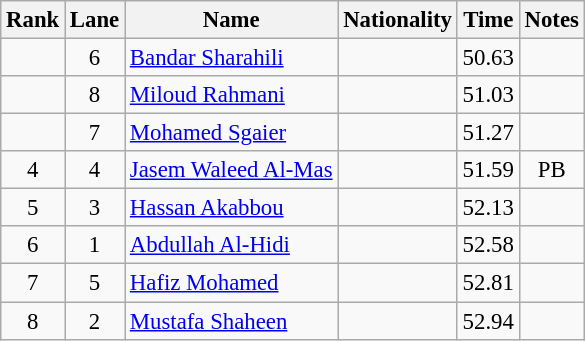<table class="wikitable sortable" style="text-align:center;font-size:95%">
<tr>
<th>Rank</th>
<th>Lane</th>
<th>Name</th>
<th>Nationality</th>
<th>Time</th>
<th>Notes</th>
</tr>
<tr>
<td></td>
<td>6</td>
<td align=left><a href='#'>Bandar Sharahili</a></td>
<td align=left></td>
<td>50.63</td>
<td></td>
</tr>
<tr>
<td></td>
<td>8</td>
<td align=left><a href='#'>Miloud Rahmani</a></td>
<td align=left></td>
<td>51.03</td>
<td></td>
</tr>
<tr>
<td></td>
<td>7</td>
<td align=left><a href='#'>Mohamed Sgaier</a></td>
<td align=left></td>
<td>51.27</td>
<td></td>
</tr>
<tr>
<td>4</td>
<td>4</td>
<td align=left><a href='#'>Jasem Waleed Al-Mas</a></td>
<td align=left></td>
<td>51.59</td>
<td>PB</td>
</tr>
<tr>
<td>5</td>
<td>3</td>
<td align=left><a href='#'>Hassan Akabbou</a></td>
<td align=left></td>
<td>52.13</td>
<td></td>
</tr>
<tr>
<td>6</td>
<td>1</td>
<td align=left><a href='#'>Abdullah Al-Hidi</a></td>
<td align=left></td>
<td>52.58</td>
<td></td>
</tr>
<tr>
<td>7</td>
<td>5</td>
<td align=left><a href='#'>Hafiz Mohamed</a></td>
<td align=left></td>
<td>52.81</td>
<td></td>
</tr>
<tr>
<td>8</td>
<td>2</td>
<td align=left><a href='#'>Mustafa Shaheen</a></td>
<td align=left></td>
<td>52.94</td>
<td></td>
</tr>
</table>
